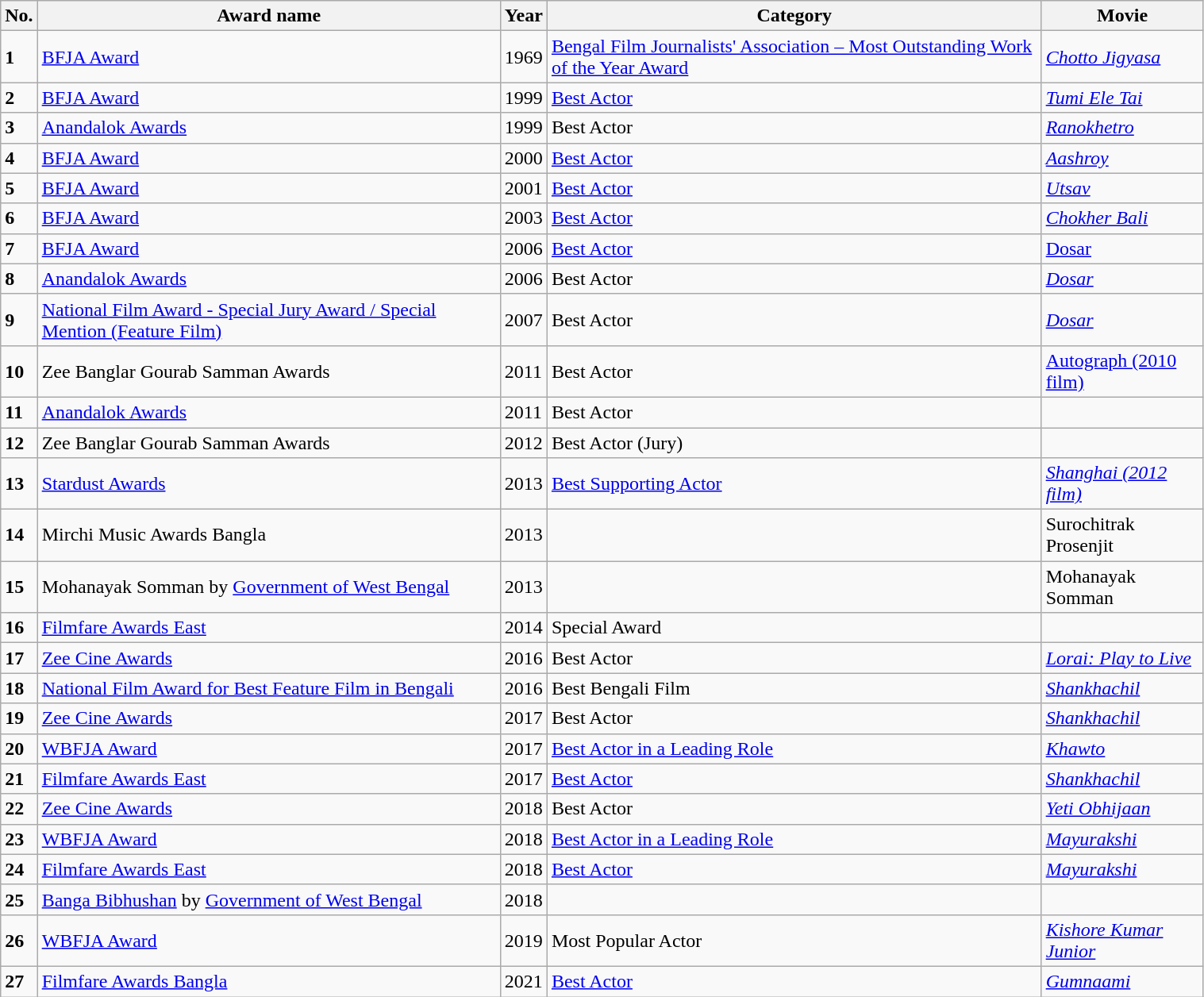<table class="wikitable sortable" style="width:80%;">
<tr>
<th>No.</th>
<th>Award name</th>
<th>Year</th>
<th>Category</th>
<th>Movie</th>
</tr>
<tr>
<td><strong>1</strong></td>
<td><a href='#'>BFJA Award</a></td>
<td>1969</td>
<td><a href='#'>Bengal Film Journalists' Association – Most Outstanding Work of the Year Award</a></td>
<td><em><a href='#'>Chotto Jigyasa</a></em></td>
</tr>
<tr>
<td><strong>2</strong></td>
<td><a href='#'>BFJA Award</a></td>
<td>1999</td>
<td><a href='#'>Best Actor</a></td>
<td><em><a href='#'>Tumi Ele Tai</a></em></td>
</tr>
<tr>
<td><strong>3</strong></td>
<td><a href='#'>Anandalok Awards</a></td>
<td>1999</td>
<td>Best Actor</td>
<td><em><a href='#'>Ranokhetro</a></em></td>
</tr>
<tr>
<td><strong>4</strong></td>
<td><a href='#'>BFJA Award</a></td>
<td>2000</td>
<td><a href='#'>Best Actor</a></td>
<td><em><a href='#'>Aashroy</a></em></td>
</tr>
<tr>
<td><strong>5</strong></td>
<td><a href='#'>BFJA Award</a></td>
<td>2001</td>
<td><a href='#'>Best Actor</a></td>
<td><em><a href='#'>Utsav</a></em></td>
</tr>
<tr>
<td><strong>6</strong></td>
<td><a href='#'>BFJA Award</a></td>
<td>2003</td>
<td><a href='#'>Best Actor</a></td>
<td><em><a href='#'>Chokher Bali</a></em></td>
</tr>
<tr>
<td><strong>7</strong></td>
<td><a href='#'>BFJA Award</a></td>
<td>2006</td>
<td><a href='#'>Best Actor</a></td>
<td><a href='#'>Dosar</a></td>
</tr>
<tr>
<td><strong>8</strong></td>
<td><a href='#'>Anandalok Awards</a></td>
<td>2006</td>
<td>Best Actor</td>
<td><em><a href='#'>Dosar</a></em></td>
</tr>
<tr>
<td><strong>9</strong></td>
<td><a href='#'>National Film Award - Special Jury Award / Special Mention (Feature Film)</a></td>
<td>2007</td>
<td>Best Actor</td>
<td><em><a href='#'>Dosar</a></em></td>
</tr>
<tr>
<td><strong>10</strong></td>
<td>Zee Banglar Gourab Samman Awards</td>
<td>2011</td>
<td>Best Actor</td>
<td><a href='#'>Autograph (2010 film)</a></td>
</tr>
<tr>
<td><strong>11</strong></td>
<td><a href='#'>Anandalok Awards</a></td>
<td>2011</td>
<td>Best Actor</td>
<td></td>
</tr>
<tr>
<td><strong>12</strong></td>
<td>Zee Banglar Gourab Samman Awards</td>
<td>2012</td>
<td>Best Actor (Jury)</td>
<td></td>
</tr>
<tr>
<td><strong>13</strong></td>
<td><a href='#'>Stardust Awards</a></td>
<td>2013</td>
<td><a href='#'>Best Supporting Actor</a></td>
<td><em><a href='#'>Shanghai (2012 film)</a></em></td>
</tr>
<tr>
<td><strong>14</strong></td>
<td>Mirchi Music Awards Bangla</td>
<td>2013</td>
<td></td>
<td>Surochitrak Prosenjit</td>
</tr>
<tr>
<td><strong>15</strong></td>
<td>Mohanayak Somman by <a href='#'>Government of West Bengal</a></td>
<td>2013</td>
<td></td>
<td>Mohanayak Somman</td>
</tr>
<tr>
<td><strong>16</strong></td>
<td><a href='#'>Filmfare Awards East</a></td>
<td>2014</td>
<td>Special Award</td>
<td></td>
</tr>
<tr>
<td><strong>17</strong></td>
<td><a href='#'>Zee Cine Awards</a></td>
<td>2016</td>
<td>Best Actor</td>
<td><em><a href='#'>Lorai: Play to Live</a></em></td>
</tr>
<tr>
<td><strong>18</strong></td>
<td><a href='#'>National Film Award for Best Feature Film in Bengali</a></td>
<td>2016</td>
<td>Best Bengali Film</td>
<td><em><a href='#'>Shankhachil</a></em></td>
</tr>
<tr>
<td><strong>19</strong></td>
<td><a href='#'>Zee Cine Awards</a></td>
<td>2017</td>
<td>Best Actor</td>
<td><em><a href='#'>Shankhachil</a></em></td>
</tr>
<tr>
<td><strong>20</strong></td>
<td><a href='#'>WBFJA Award</a></td>
<td>2017</td>
<td><a href='#'>Best Actor in a Leading Role</a></td>
<td><em><a href='#'>Khawto</a></em></td>
</tr>
<tr>
<td><strong>21</strong></td>
<td><a href='#'>Filmfare Awards East</a></td>
<td>2017</td>
<td><a href='#'>Best Actor</a></td>
<td><em><a href='#'>Shankhachil</a></em></td>
</tr>
<tr>
<td><strong>22</strong></td>
<td><a href='#'>Zee Cine Awards</a></td>
<td>2018</td>
<td>Best Actor</td>
<td><em><a href='#'>Yeti Obhijaan</a></em></td>
</tr>
<tr>
<td><strong>23</strong></td>
<td><a href='#'>WBFJA Award</a></td>
<td>2018</td>
<td><a href='#'>Best Actor in a Leading Role</a></td>
<td><em><a href='#'>Mayurakshi</a></em></td>
</tr>
<tr>
<td><strong>24</strong></td>
<td><a href='#'>Filmfare Awards East</a></td>
<td>2018</td>
<td><a href='#'>Best Actor</a></td>
<td><em><a href='#'>Mayurakshi</a></em></td>
</tr>
<tr>
<td><strong>25</strong></td>
<td><a href='#'>Banga Bibhushan</a> by <a href='#'>Government of West Bengal</a></td>
<td>2018</td>
<td></td>
<td></td>
</tr>
<tr>
<td><strong>26</strong></td>
<td><a href='#'>WBFJA Award</a></td>
<td>2019</td>
<td>Most Popular Actor</td>
<td><em><a href='#'>Kishore Kumar Junior</a></em></td>
</tr>
<tr>
<td><strong>27</strong></td>
<td><a href='#'>Filmfare Awards Bangla</a></td>
<td>2021</td>
<td><a href='#'>Best Actor</a></td>
<td><em><a href='#'>Gumnaami</a></em></td>
</tr>
</table>
